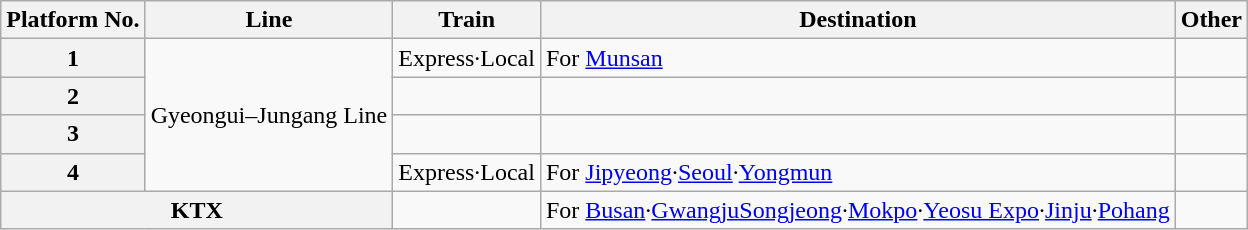<table cellspacing="0" cellpadding="3" frame="hsides" rules="rows" style="" class="wikitable">
<tr>
<th>Platform No.</th>
<th>Line</th>
<th>Train</th>
<th>Destination</th>
<th>Other</th>
</tr>
<tr>
<th>1</th>
<td rowspan="4">Gyeongui–Jungang Line</td>
<td>Express·Local</td>
<td>For <a href='#'>Munsan</a></td>
<td></td>
</tr>
<tr>
<th>2</th>
<td></td>
<td></td>
<td></td>
</tr>
<tr>
<th>3</th>
<td></td>
<td></td>
<td></td>
</tr>
<tr>
<th>4</th>
<td>Express·Local</td>
<td>For <a href='#'>Jipyeong</a>·<a href='#'>Seoul</a>·<a href='#'>Yongmun</a></td>
<td></td>
</tr>
<tr>
<th colspan="2" rowspan="1">KTX</th>
<td></td>
<td>For <a href='#'>Busan</a>·<a href='#'>GwangjuSongjeong</a>·<a href='#'>Mokpo</a>·<a href='#'>Yeosu Expo</a>·<a href='#'>Jinju</a>·<a href='#'>Pohang</a></td>
<td></td>
</tr>
</table>
